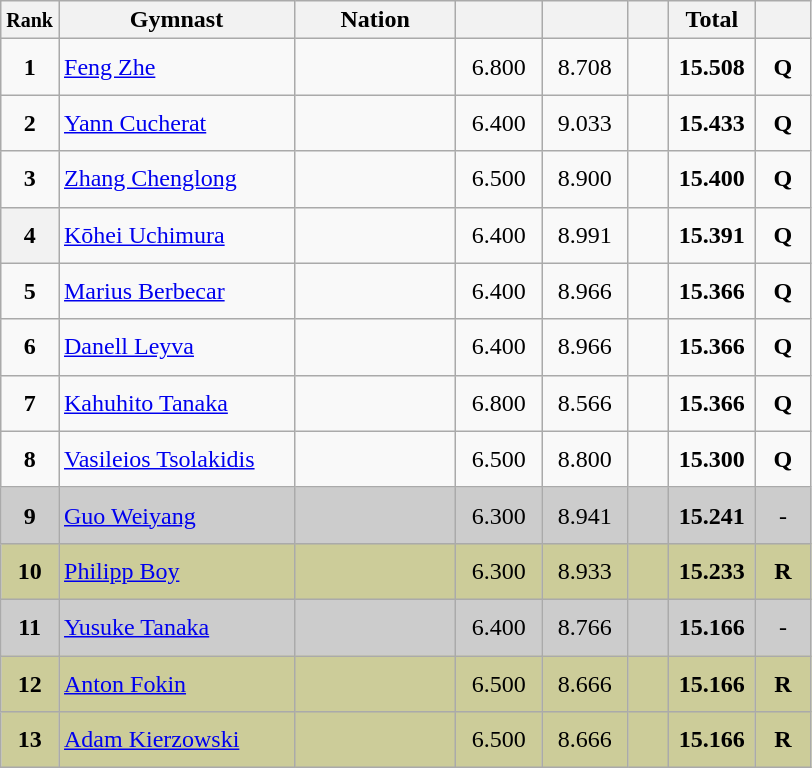<table class="wikitable sortable" style="text-align:center;">
<tr>
<th scope="col"  style="width:15px;"><small>Rank</small></th>
<th scope="col"  style="width:150px;">Gymnast</th>
<th scope="col"  style="width:100px;">Nation</th>
<th scope="col"  style="width:50px;"><small></small></th>
<th scope="col"  style="width:50px;"><small></small></th>
<th scope="col"  style="width:20px;"><small></small></th>
<th scope="col"  style="width:50px;">Total</th>
<th scope="col"  style="width:30px;"><small></small></th>
</tr>
<tr>
<td scope=row style="text-align:center"><strong>1</strong></td>
<td style="height:30px; text-align:left;"><a href='#'>Feng Zhe</a></td>
<td style="text-align:left;"><small></small></td>
<td>6.800</td>
<td>8.708</td>
<td></td>
<td><strong>15.508</strong></td>
<td><strong>Q</strong></td>
</tr>
<tr>
<td scope=row style="text-align:center"><strong>2</strong></td>
<td style="height:30px; text-align:left;"><a href='#'>Yann Cucherat</a></td>
<td style="text-align:left;"><small></small></td>
<td>6.400</td>
<td>9.033</td>
<td></td>
<td><strong>15.433</strong></td>
<td><strong>Q</strong></td>
</tr>
<tr>
<td scope=row style="text-align:center"><strong>3</strong></td>
<td style="height:30px; text-align:left;"><a href='#'>Zhang Chenglong</a></td>
<td style="text-align:left;"><small></small></td>
<td>6.500</td>
<td>8.900</td>
<td></td>
<td><strong>15.400</strong></td>
<td><strong>Q</strong></td>
</tr>
<tr>
<th scope=row style="text-align:center"><strong>4</strong></th>
<td style="height:30px; text-align:left;"><a href='#'>Kōhei Uchimura</a></td>
<td style="text-align:left;"><small></small></td>
<td>6.400</td>
<td>8.991</td>
<td></td>
<td><strong>15.391</strong></td>
<td><strong>Q</strong></td>
</tr>
<tr>
<td scope=row style="text-align:center"><strong>5</strong></td>
<td style="height:30px; text-align:left;"><a href='#'>Marius Berbecar</a></td>
<td style="text-align:left;"><small></small></td>
<td>6.400</td>
<td>8.966</td>
<td></td>
<td><strong>15.366</strong></td>
<td><strong>Q</strong></td>
</tr>
<tr>
<td scope=row style="text-align:center"><strong>6</strong></td>
<td style="height:30px; text-align:left;"><a href='#'>Danell Leyva</a></td>
<td style="text-align:left;"><small></small></td>
<td>6.400</td>
<td>8.966</td>
<td></td>
<td><strong>15.366</strong></td>
<td><strong>Q</strong></td>
</tr>
<tr>
<td scope=row style="text-align:center"><strong>7</strong></td>
<td style="height:30px; text-align:left;"><a href='#'>Kahuhito Tanaka</a></td>
<td style="text-align:left;"><small></small></td>
<td>6.800</td>
<td>8.566</td>
<td></td>
<td><strong>15.366</strong></td>
<td><strong>Q</strong></td>
</tr>
<tr>
<td scope=row style="text-align:center"><strong>8</strong></td>
<td style="height:30px; text-align:left;"><a href='#'>Vasileios Tsolakidis</a></td>
<td style="text-align:left;"><small></small></td>
<td>6.500</td>
<td>8.800</td>
<td></td>
<td><strong>15.300</strong></td>
<td><strong>Q</strong></td>
</tr>
<tr style="background:#CCCCCC;">
<td scope=row style="text-align:center"><strong>9</strong></td>
<td style="height:30px; text-align:left;"><a href='#'>Guo Weiyang</a></td>
<td style="text-align:left;"><small></small></td>
<td>6.300</td>
<td>8.941</td>
<td></td>
<td><strong>15.241</strong></td>
<td>-</td>
</tr>
<tr style="background:#cccc99;">
<td scope=row style="text-align:center"><strong>10</strong></td>
<td style="height:30px; text-align:left;"><a href='#'>Philipp Boy</a></td>
<td style="text-align:left;"><small></small></td>
<td>6.300</td>
<td>8.933</td>
<td></td>
<td><strong>15.233</strong></td>
<td><strong>R</strong></td>
</tr>
<tr style="background:#CCCCCC;">
<td scope=row style="text-align:center"><strong>11</strong></td>
<td style="height:30px; text-align:left;"><a href='#'>Yusuke Tanaka</a></td>
<td style="text-align:left;"><small></small></td>
<td>6.400</td>
<td>8.766</td>
<td></td>
<td><strong>15.166</strong></td>
<td>-</td>
</tr>
<tr style="background:#cccc99;">
<td scope=row style="text-align:center"><strong>12</strong></td>
<td style="height:30px; text-align:left;"><a href='#'>Anton Fokin</a></td>
<td style="text-align:left;"><small></small></td>
<td>6.500</td>
<td>8.666</td>
<td></td>
<td><strong>15.166</strong></td>
<td><strong>R</strong></td>
</tr>
<tr style="background:#cccc99;">
<td scope=row style="text-align:center"><strong>13</strong></td>
<td style="height:30px; text-align:left;"><a href='#'>Adam Kierzowski</a></td>
<td style="text-align:left;"><small></small></td>
<td>6.500</td>
<td>8.666</td>
<td></td>
<td><strong>15.166</strong></td>
<td><strong>R</strong></td>
</tr>
</table>
